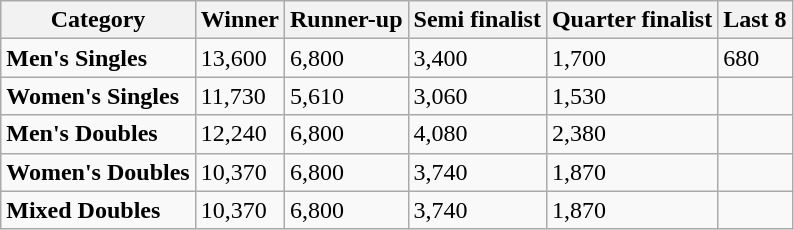<table class=wikitable>
<tr>
<th>Category</th>
<th>Winner</th>
<th>Runner-up</th>
<th>Semi finalist</th>
<th>Quarter finalist</th>
<th>Last 8</th>
</tr>
<tr>
<td><strong>Men's Singles</strong></td>
<td>13,600</td>
<td>6,800</td>
<td>3,400</td>
<td>1,700</td>
<td>680</td>
</tr>
<tr>
<td><strong>Women's Singles</strong></td>
<td>11,730</td>
<td>5,610</td>
<td>3,060</td>
<td>1,530</td>
<td></td>
</tr>
<tr>
<td><strong>Men's Doubles</strong></td>
<td>12,240</td>
<td>6,800</td>
<td>4,080</td>
<td>2,380</td>
<td></td>
</tr>
<tr>
<td><strong>Women's Doubles</strong></td>
<td>10,370</td>
<td>6,800</td>
<td>3,740</td>
<td>1,870</td>
<td></td>
</tr>
<tr>
<td><strong>Mixed Doubles</strong></td>
<td>10,370</td>
<td>6,800</td>
<td>3,740</td>
<td>1,870</td>
<td></td>
</tr>
</table>
